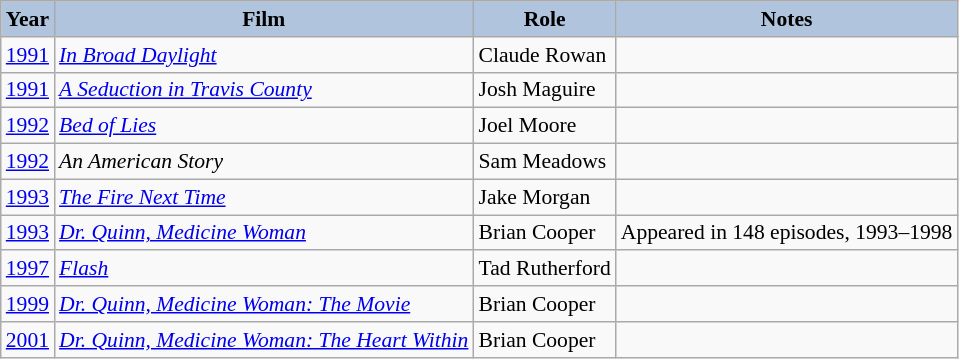<table class="wikitable" style="font-size:90%;">
<tr>
<th style="background:#B0C4DE;">Year</th>
<th style="background:#B0C4DE;">Film</th>
<th style="background:#B0C4DE;">Role</th>
<th style="background:#B0C4DE;">Notes</th>
</tr>
<tr>
<td><a href='#'>1991</a></td>
<td><em><a href='#'>In Broad Daylight</a></em></td>
<td>Claude Rowan</td>
<td></td>
</tr>
<tr>
<td><a href='#'>1991</a></td>
<td><em><a href='#'>A Seduction in Travis County</a></em></td>
<td>Josh Maguire</td>
<td></td>
</tr>
<tr>
<td><a href='#'>1992</a></td>
<td><em><a href='#'>Bed of Lies</a></em></td>
<td>Joel Moore</td>
<td></td>
</tr>
<tr>
<td><a href='#'>1992</a></td>
<td><em>An American Story</em></td>
<td>Sam Meadows</td>
<td></td>
</tr>
<tr>
<td><a href='#'>1993</a></td>
<td><em><a href='#'>The Fire Next Time</a></em></td>
<td>Jake Morgan</td>
<td></td>
</tr>
<tr>
<td><a href='#'>1993</a></td>
<td><em><a href='#'>Dr. Quinn, Medicine Woman</a></em></td>
<td>Brian Cooper</td>
<td>Appeared in 148 episodes, 1993–1998</td>
</tr>
<tr>
<td><a href='#'>1997</a></td>
<td><em><a href='#'>Flash</a></em></td>
<td>Tad Rutherford</td>
<td></td>
</tr>
<tr>
<td><a href='#'>1999</a></td>
<td><em><a href='#'>Dr. Quinn, Medicine Woman: The Movie</a></em></td>
<td>Brian Cooper</td>
<td></td>
</tr>
<tr>
<td><a href='#'>2001</a></td>
<td><em><a href='#'>Dr. Quinn, Medicine Woman: The Heart Within</a></em></td>
<td>Brian Cooper</td>
<td></td>
</tr>
</table>
